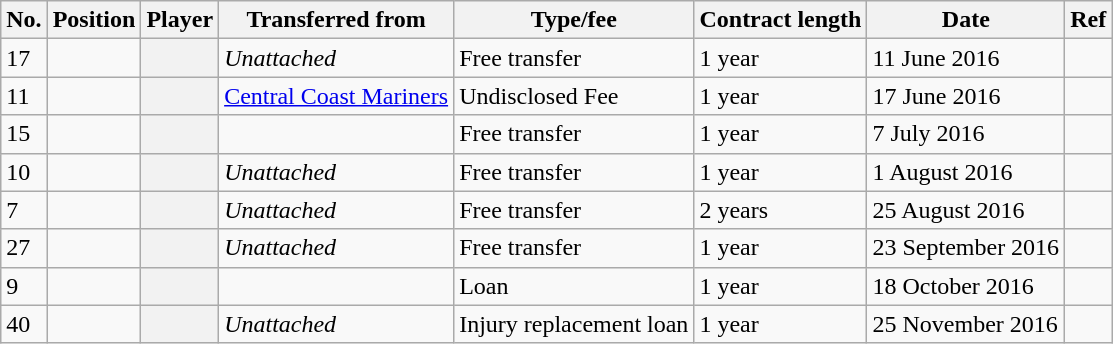<table class="wikitable plainrowheaders sortable" style="text-align:center; text-align:left">
<tr>
<th scope="col">No.</th>
<th scope="col">Position</th>
<th scope="col">Player</th>
<th scope="col">Transferred from</th>
<th scope="col">Type/fee</th>
<th scope="col">Contract length</th>
<th scope="col">Date</th>
<th scope="col" class="unsortable">Ref</th>
</tr>
<tr>
<td>17</td>
<td></td>
<th scope="row"></th>
<td><em>Unattached</em></td>
<td>Free transfer</td>
<td>1 year</td>
<td>11 June 2016</td>
<td></td>
</tr>
<tr>
<td>11</td>
<td></td>
<th scope="row"></th>
<td><a href='#'>Central Coast Mariners</a></td>
<td>Undisclosed Fee</td>
<td>1 year</td>
<td>17 June 2016</td>
<td></td>
</tr>
<tr>
<td>15</td>
<td></td>
<th scope="row"></th>
<td></td>
<td>Free transfer</td>
<td>1 year</td>
<td>7 July 2016</td>
<td></td>
</tr>
<tr>
<td>10</td>
<td></td>
<th scope="row"></th>
<td><em>Unattached</em></td>
<td>Free transfer</td>
<td>1 year</td>
<td>1 August 2016</td>
<td></td>
</tr>
<tr>
<td>7</td>
<td></td>
<th scope="row"></th>
<td><em>Unattached</em></td>
<td>Free transfer</td>
<td>2 years</td>
<td>25 August 2016</td>
<td></td>
</tr>
<tr>
<td>27</td>
<td></td>
<th scope="row"></th>
<td><em>Unattached</em></td>
<td>Free transfer</td>
<td>1 year</td>
<td>23 September 2016</td>
<td></td>
</tr>
<tr>
<td>9</td>
<td></td>
<th scope="row"></th>
<td></td>
<td>Loan</td>
<td>1 year</td>
<td>18 October 2016</td>
<td></td>
</tr>
<tr>
<td>40</td>
<td></td>
<th scope="row"></th>
<td><em>Unattached</em></td>
<td>Injury replacement loan</td>
<td>1 year</td>
<td>25 November 2016</td>
<td></td>
</tr>
</table>
